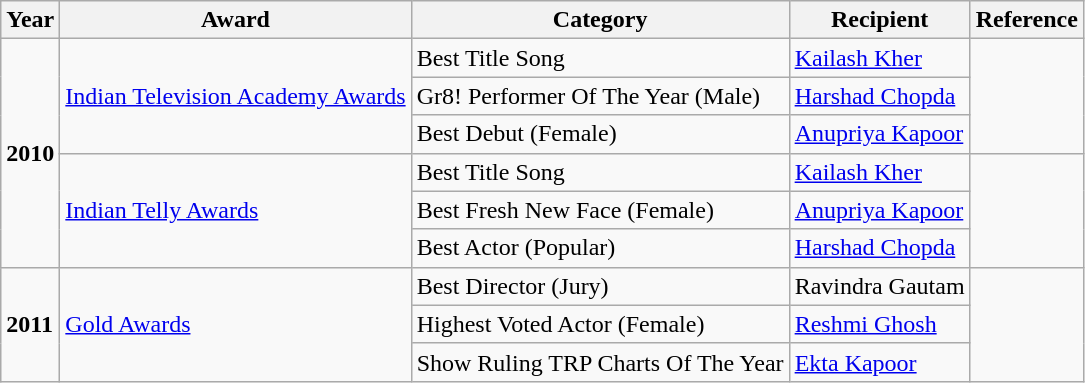<table class="wikitable">
<tr>
<th>Year</th>
<th>Award</th>
<th>Category</th>
<th>Recipient</th>
<th>Reference</th>
</tr>
<tr>
<td rowspan="6"><strong>2010</strong></td>
<td rowspan="3"><a href='#'>Indian Television Academy Awards</a></td>
<td>Best Title Song</td>
<td><a href='#'>Kailash Kher</a></td>
<td rowspan=3></td>
</tr>
<tr>
<td>Gr8! Performer Of The Year (Male)</td>
<td><a href='#'>Harshad Chopda</a></td>
</tr>
<tr>
<td>Best Debut (Female)</td>
<td><a href='#'>Anupriya Kapoor</a></td>
</tr>
<tr>
<td rowspan="3"><a href='#'>Indian Telly Awards</a></td>
<td>Best Title Song</td>
<td><a href='#'>Kailash Kher</a></td>
<td rowspan=3></td>
</tr>
<tr>
<td>Best Fresh New Face (Female)</td>
<td><a href='#'>Anupriya Kapoor</a></td>
</tr>
<tr>
<td>Best Actor (Popular)</td>
<td><a href='#'>Harshad Chopda</a></td>
</tr>
<tr>
<td rowspan="3"><strong>2011</strong></td>
<td rowspan="3"><a href='#'>Gold Awards</a></td>
<td>Best Director (Jury)</td>
<td>Ravindra Gautam</td>
<td rowspan=3></td>
</tr>
<tr>
<td>Highest Voted Actor (Female)</td>
<td><a href='#'>Reshmi Ghosh</a></td>
</tr>
<tr>
<td>Show Ruling TRP Charts Of The Year</td>
<td><a href='#'>Ekta Kapoor</a></td>
</tr>
</table>
